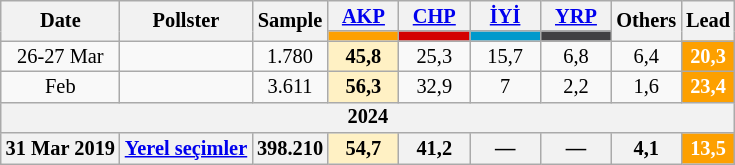<table class="wikitable mw-collapsible" style="text-align:center; font-size:85%; line-height:14px;">
<tr>
<th rowspan="2">Date</th>
<th rowspan="2">Pollster</th>
<th rowspan="2">Sample</th>
<th style="width:3em;"><a href='#'>AKP</a></th>
<th style="width:3em;"><a href='#'>CHP</a></th>
<th style="width:3em;"><a href='#'>İYİ</a></th>
<th style="width:3em;"><a href='#'>YRP</a></th>
<th rowspan="2">Others</th>
<th rowspan="2">Lead</th>
</tr>
<tr>
<th style="background:#fda000;"></th>
<th style="background:#d40000;"></th>
<th style="background:#0099cc;"></th>
<th style="background:#414042;"></th>
</tr>
<tr>
<td>26-27 Mar</td>
<td></td>
<td>1.780</td>
<td style="background:#FFF1C4"><strong>45,8</strong></td>
<td>25,3</td>
<td>15,7</td>
<td>6,8</td>
<td>6,4</td>
<th style="background:#fda000; color:white;">20,3</th>
</tr>
<tr>
<td>Feb</td>
<td></td>
<td>3.611</td>
<td style="background:#FFF1C4"><strong>56,3</strong></td>
<td>32,9</td>
<td>7</td>
<td>2,2</td>
<td>1,6</td>
<th style="background:#fda000; color:white;">23,4</th>
</tr>
<tr>
<th colspan="9">2024</th>
</tr>
<tr>
<th>31 Mar 2019</th>
<th><a href='#'>Yerel seçimler</a></th>
<th>398.210</th>
<th style="background:#FFF1C4">54,7</th>
<th>41,2</th>
<th>—</th>
<th>—</th>
<th>4,1</th>
<th style="background:#fda000; color:white;">13,5</th>
</tr>
</table>
